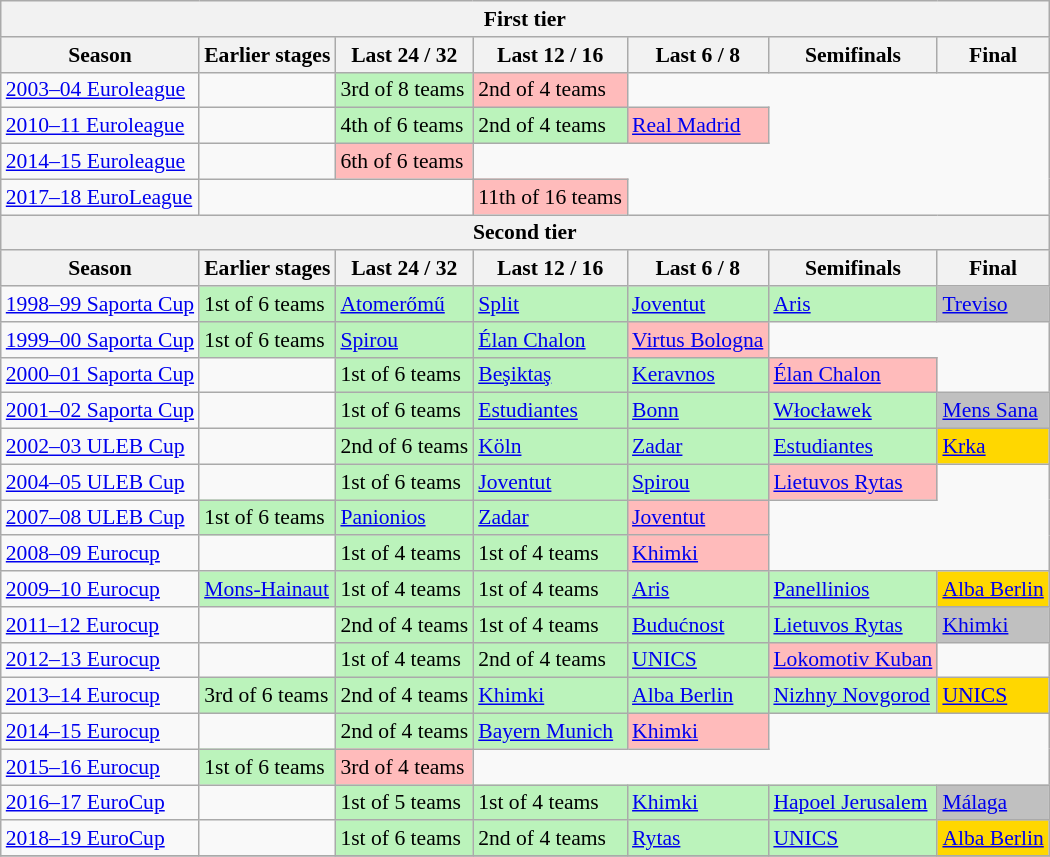<table class="wikitable" style="font-size:90%">
<tr>
<th colspan=7>First tier</th>
</tr>
<tr>
<th>Season</th>
<th>Earlier stages</th>
<th>Last 24 / 32</th>
<th>Last 12 / 16</th>
<th>Last 6 / 8</th>
<th>Semifinals</th>
<th>Final</th>
</tr>
<tr>
<td><a href='#'>2003–04 Euroleague</a></td>
<td></td>
<td bgcolor=#BBF3BB>3rd of 8 teams</td>
<td bgcolor=#FFBBBB>2nd of 4 teams</td>
</tr>
<tr>
<td><a href='#'>2010–11 Euroleague</a></td>
<td></td>
<td bgcolor=#BBF3BB>4th of 6 teams</td>
<td bgcolor=#BBF3BB>2nd of 4 teams</td>
<td bgcolor=#FFBBBB> <a href='#'>Real Madrid</a></td>
</tr>
<tr>
<td><a href='#'>2014–15 Euroleague</a></td>
<td></td>
<td bgcolor=#FFBBBB>6th of 6 teams</td>
</tr>
<tr>
<td><a href='#'>2017–18 EuroLeague</a></td>
<td colspan=2></td>
<td bgcolor=#FFBBBB>11th of 16 teams</td>
</tr>
<tr>
<th colspan=7>Second tier</th>
</tr>
<tr>
<th>Season</th>
<th>Earlier stages</th>
<th>Last 24 / 32</th>
<th>Last 12 / 16</th>
<th>Last 6 / 8</th>
<th>Semifinals</th>
<th>Final</th>
</tr>
<tr>
<td><a href='#'>1998–99 Saporta Cup</a></td>
<td bgcolor=#BBF3BB>1st of 6 teams</td>
<td bgcolor=#BBF3BB> <a href='#'>Atomerőmű</a></td>
<td bgcolor=#BBF3BB> <a href='#'>Split</a></td>
<td bgcolor=#BBF3BB> <a href='#'>Joventut</a></td>
<td bgcolor=#BBF3BB> <a href='#'>Aris</a></td>
<td bgcolor=silver> <a href='#'>Treviso</a></td>
</tr>
<tr>
<td><a href='#'>1999–00 Saporta Cup</a></td>
<td bgcolor=#BBF3BB>1st of 6 teams</td>
<td bgcolor=#BBF3BB> <a href='#'>Spirou</a></td>
<td bgcolor=#BBF3BB> <a href='#'>Élan Chalon</a></td>
<td bgcolor=#FFBBBB> <a href='#'>Virtus Bologna</a></td>
</tr>
<tr>
<td><a href='#'>2000–01 Saporta Cup</a></td>
<td></td>
<td bgcolor=#BBF3BB>1st of 6 teams</td>
<td bgcolor=#BBF3BB> <a href='#'>Beşiktaş</a></td>
<td bgcolor=#BBF3BB> <a href='#'>Keravnos</a></td>
<td bgcolor=#FFBBBB> <a href='#'>Élan Chalon</a></td>
</tr>
<tr>
<td><a href='#'>2001–02 Saporta Cup</a></td>
<td></td>
<td bgcolor=#BBF3BB>1st of 6 teams</td>
<td bgcolor=#BBF3BB> <a href='#'>Estudiantes</a></td>
<td bgcolor=#BBF3BB> <a href='#'>Bonn</a></td>
<td bgcolor=#BBF3BB> <a href='#'>Włocławek</a></td>
<td bgcolor=silver> <a href='#'>Mens Sana</a></td>
</tr>
<tr>
<td><a href='#'>2002–03 ULEB Cup</a></td>
<td></td>
<td bgcolor=#BBF3BB>2nd of 6 teams</td>
<td bgcolor=#BBF3BB> <a href='#'>Köln</a></td>
<td bgcolor=#BBF3BB> <a href='#'>Zadar</a></td>
<td bgcolor=#BBF3BB> <a href='#'>Estudiantes</a></td>
<td bgcolor=gold> <a href='#'>Krka</a></td>
</tr>
<tr>
<td><a href='#'>2004–05 ULEB Cup</a></td>
<td></td>
<td bgcolor=#BBF3BB>1st of 6 teams</td>
<td bgcolor=#BBF3BB> <a href='#'>Joventut</a></td>
<td bgcolor=#BBF3BB> <a href='#'>Spirou</a></td>
<td bgcolor=#FFBBBB> <a href='#'>Lietuvos Rytas</a></td>
</tr>
<tr>
<td><a href='#'>2007–08 ULEB Cup</a></td>
<td bgcolor=#BBF3BB>1st of 6 teams</td>
<td bgcolor=#BBF3BB> <a href='#'>Panionios</a></td>
<td bgcolor=#BBF3BB> <a href='#'>Zadar</a></td>
<td bgcolor=#FFBBBB> <a href='#'>Joventut</a></td>
</tr>
<tr>
<td><a href='#'>2008–09 Eurocup</a></td>
<td></td>
<td bgcolor=#BBF3BB>1st of 4 teams</td>
<td bgcolor=#BBF3BB>1st of 4 teams</td>
<td bgcolor=#FFBBBB> <a href='#'>Khimki</a></td>
</tr>
<tr>
<td><a href='#'>2009–10 Eurocup</a></td>
<td bgcolor=#BBF3BB> <a href='#'>Mons-Hainaut</a></td>
<td bgcolor=#BBF3BB>1st of 4 teams</td>
<td bgcolor=#BBF3BB>1st of 4 teams</td>
<td bgcolor=#BBF3BB> <a href='#'>Aris</a></td>
<td bgcolor=#BBF3BB> <a href='#'>Panellinios</a></td>
<td bgcolor=gold> <a href='#'>Alba Berlin</a></td>
</tr>
<tr>
<td><a href='#'>2011–12 Eurocup</a></td>
<td></td>
<td bgcolor=#BBF3BB>2nd of 4 teams</td>
<td bgcolor=#BBF3BB>1st of 4 teams</td>
<td bgcolor=#BBF3BB> <a href='#'>Budućnost</a></td>
<td bgcolor=#BBF3BB> <a href='#'>Lietuvos Rytas</a></td>
<td bgcolor=silver> <a href='#'>Khimki</a></td>
</tr>
<tr>
<td><a href='#'>2012–13 Eurocup</a></td>
<td></td>
<td bgcolor=#BBF3BB>1st of 4 teams</td>
<td bgcolor=#BBF3BB>2nd of 4 teams</td>
<td bgcolor=#BBF3BB> <a href='#'>UNICS</a></td>
<td bgcolor=#FFBBBB> <a href='#'>Lokomotiv Kuban</a></td>
</tr>
<tr>
<td><a href='#'>2013–14 Eurocup</a></td>
<td bgcolor=#BBF3BB>3rd of 6 teams</td>
<td bgcolor=#BBF3BB>2nd of 4 teams</td>
<td bgcolor=#BBF3BB> <a href='#'>Khimki</a></td>
<td bgcolor=#BBF3BB> <a href='#'>Alba Berlin</a></td>
<td bgcolor=#BBF3BB> <a href='#'>Nizhny Novgorod</a></td>
<td bgcolor=gold> <a href='#'>UNICS</a></td>
</tr>
<tr>
<td><a href='#'>2014–15 Eurocup</a></td>
<td></td>
<td bgcolor=#BBF3BB>2nd of 4 teams</td>
<td bgcolor=#BBF3BB> <a href='#'>Bayern Munich</a></td>
<td bgcolor=#FFBBBB> <a href='#'>Khimki</a></td>
</tr>
<tr>
<td><a href='#'>2015–16 Eurocup</a></td>
<td bgcolor=#BBF3BB>1st of 6 teams</td>
<td bgcolor=#FFBBBB>3rd of 4 teams</td>
</tr>
<tr>
<td><a href='#'>2016–17 EuroCup</a></td>
<td></td>
<td bgcolor=#BBF3BB>1st of 5 teams</td>
<td bgcolor=#BBF3BB>1st of 4 teams</td>
<td bgcolor=#BBF3BB> <a href='#'>Khimki</a></td>
<td bgcolor=#BBF3BB> <a href='#'>Hapoel Jerusalem</a></td>
<td bgcolor=silver> <a href='#'>Málaga</a></td>
</tr>
<tr>
<td><a href='#'>2018–19 EuroCup</a></td>
<td></td>
<td bgcolor=#BBF3BB>1st of 6 teams</td>
<td bgcolor=#BBF3BB>2nd of 4 teams</td>
<td bgcolor=#BBF3BB> <a href='#'>Rytas</a></td>
<td bgcolor=#BBF3BB> <a href='#'>UNICS</a></td>
<td bgcolor=gold> <a href='#'>Alba Berlin</a></td>
</tr>
<tr>
</tr>
</table>
